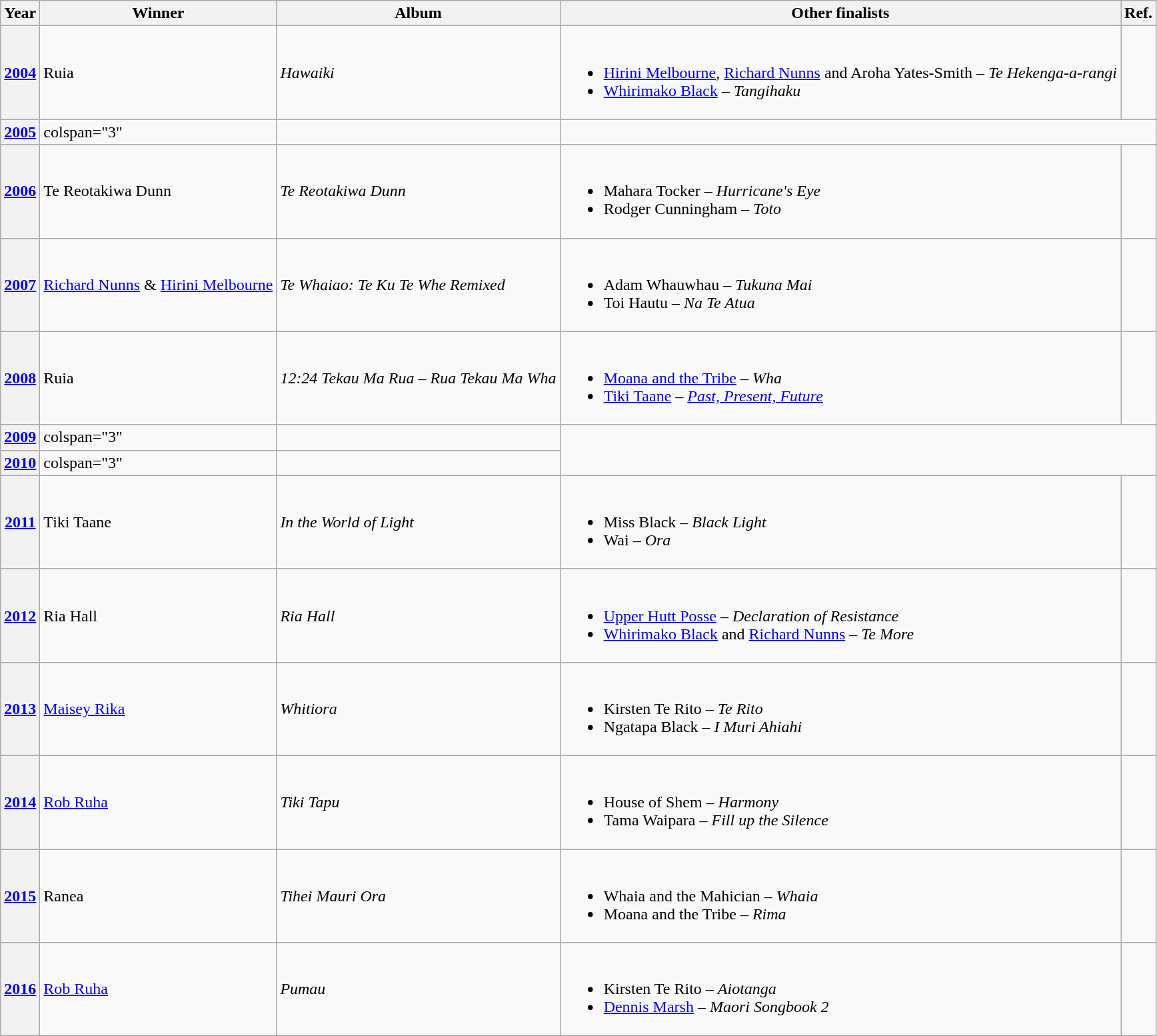<table class="wikitable sortable">
<tr>
<th scope="col">Year</th>
<th scope="col">Winner</th>
<th scope="col">Album</th>
<th scope="col" class=unsortable>Other finalists</th>
<th scope="col" class=unsortable>Ref.</th>
</tr>
<tr>
<th scope="row"><a href='#'>2004</a></th>
<td>Ruia</td>
<td><em>Hawaiki</em></td>
<td><br><ul><li><a href='#'>Hirini Melbourne</a>, <a href='#'>Richard Nunns</a> and Aroha Yates-Smith – <em>Te Hekenga-a-rangi</em></li><li><a href='#'>Whirimako Black</a> – <em>Tangihaku</em></li></ul></td>
<td align="center"></td>
</tr>
<tr>
<th scope="row"><a href='#'>2005</a></th>
<td>colspan="3" </td>
<td align="center"></td>
</tr>
<tr>
<th scope="row"><a href='#'>2006</a></th>
<td>Te Reotakiwa Dunn</td>
<td><em>Te Reotakiwa Dunn</em></td>
<td><br><ul><li>Mahara Tocker – <em>Hurricane's Eye</em></li><li>Rodger Cunningham – <em>Toto</em></li></ul></td>
<td align="center"></td>
</tr>
<tr>
<th scope="row"><a href='#'>2007</a></th>
<td><a href='#'>Richard Nunns</a> & <a href='#'>Hirini Melbourne</a></td>
<td><em>Te Whaiao: Te Ku Te Whe Remixed</em></td>
<td><br><ul><li>Adam Whauwhau – <em>Tukuna Mai</em></li><li>Toi Hautu – <em>Na Te Atua</em></li></ul></td>
<td align="center"></td>
</tr>
<tr>
<th scope="row"><a href='#'>2008</a></th>
<td>Ruia</td>
<td><em>12:24 Tekau Ma Rua – Rua Tekau Ma Wha</em></td>
<td><br><ul><li><a href='#'>Moana and the Tribe</a> – <em>Wha</em></li><li><a href='#'>Tiki Taane</a> – <em><a href='#'>Past, Present, Future</a></em></li></ul></td>
<td align="center"></td>
</tr>
<tr>
<th scope="row"><a href='#'>2009</a></th>
<td>colspan="3" </td>
<td align="center"></td>
</tr>
<tr>
<th scope="row"><a href='#'>2010</a></th>
<td>colspan="3" </td>
<td align="center"></td>
</tr>
<tr>
<th scope="row"><a href='#'>2011</a></th>
<td>Tiki Taane</td>
<td><em>In the World of Light</em></td>
<td><br><ul><li>Miss Black – <em>Black Light</em></li><li>Wai – <em>Ora</em></li></ul></td>
<td align="center"></td>
</tr>
<tr>
<th scope="row"><a href='#'>2012</a></th>
<td>Ria Hall</td>
<td><em>Ria Hall</em></td>
<td><br><ul><li><a href='#'>Upper Hutt Posse</a> – <em>Declaration of Resistance</em></li><li><a href='#'>Whirimako Black</a> and <a href='#'>Richard Nunns</a> – <em>Te More</em></li></ul></td>
<td align="center"></td>
</tr>
<tr>
<th scope="row"><a href='#'>2013</a></th>
<td><a href='#'>Maisey Rika</a></td>
<td><em>Whitiora</em></td>
<td><br><ul><li>Kirsten Te Rito – <em>Te Rito</em></li><li>Ngatapa Black – <em>I Muri Ahiahi</em></li></ul></td>
<td align="center"></td>
</tr>
<tr>
<th scope="row"><a href='#'>2014</a></th>
<td><a href='#'>Rob Ruha</a></td>
<td><em>Tiki Tapu</em></td>
<td><br><ul><li>House of Shem – <em>Harmony</em></li><li>Tama Waipara – <em>Fill up the Silence</em></li></ul></td>
<td align="center"></td>
</tr>
<tr>
<th scope="row"><a href='#'>2015</a></th>
<td>Ranea</td>
<td><em>Tihei Mauri Ora</em></td>
<td><br><ul><li>Whaia and the Mahician – <em>Whaia</em></li><li>Moana and the Tribe – <em>Rima</em></li></ul></td>
<td align="center"></td>
</tr>
<tr>
<th scope="row"><a href='#'>2016</a></th>
<td><a href='#'>Rob Ruha</a></td>
<td><em>Pumau</em></td>
<td><br><ul><li>Kirsten Te Rito – <em>Aiotanga</em></li><li><a href='#'>Dennis Marsh</a> – <em>Maori Songbook 2</em></li></ul></td>
<td align="center"></td>
</tr>
</table>
